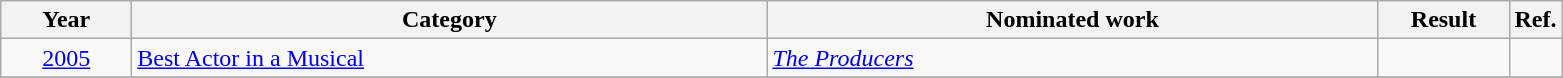<table class=wikitable>
<tr>
<th scope="col" style="width:5em;">Year</th>
<th scope="col" style="width:26em;">Category</th>
<th scope="col" style="width:25em;">Nominated work</th>
<th scope="col" style="width:5em;">Result</th>
<th>Ref.</th>
</tr>
<tr>
<td style="text-align:center;"><a href='#'>2005</a></td>
<td><a href='#'>Best Actor in a Musical</a></td>
<td><em><a href='#'>The Producers</a></em></td>
<td></td>
<td style="text-align:center;"></td>
</tr>
<tr>
</tr>
</table>
